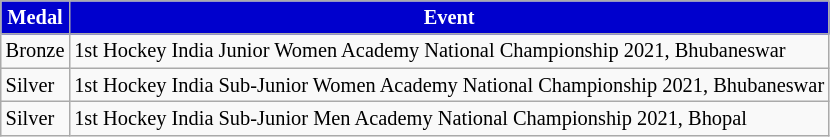<table class="wikitable" style="font-size:85%;">
<tr>
<th style="background:mediumblue; color:white;">Medal</th>
<th style="background:mediumblue; color:white;">Event</th>
</tr>
<tr>
<td>Bronze</td>
<td>1st Hockey India Junior Women Academy National Championship 2021, Bhubaneswar </td>
</tr>
<tr>
<td>Silver</td>
<td>1st Hockey India Sub-Junior Women Academy National Championship 2021, Bhubaneswar </td>
</tr>
<tr>
<td>Silver</td>
<td>1st Hockey India Sub-Junior Men Academy National Championship 2021, Bhopal </td>
</tr>
</table>
